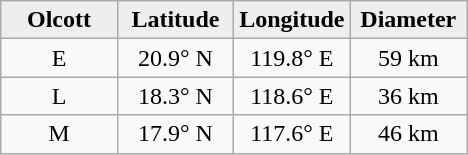<table class="wikitable">
<tr>
<th width="25%" style="background:#eeeeee;">Olcott</th>
<th width="25%" style="background:#eeeeee;">Latitude</th>
<th width="25%" style="background:#eeeeee;">Longitude</th>
<th width="25%" style="background:#eeeeee;">Diameter</th>
</tr>
<tr>
<td align="center">E</td>
<td align="center">20.9° N</td>
<td align="center">119.8° E</td>
<td align="center">59 km</td>
</tr>
<tr>
<td align="center">L</td>
<td align="center">18.3° N</td>
<td align="center">118.6° E</td>
<td align="center">36 km</td>
</tr>
<tr>
<td align="center">M</td>
<td align="center">17.9° N</td>
<td align="center">117.6° E</td>
<td align="center">46 km</td>
</tr>
</table>
